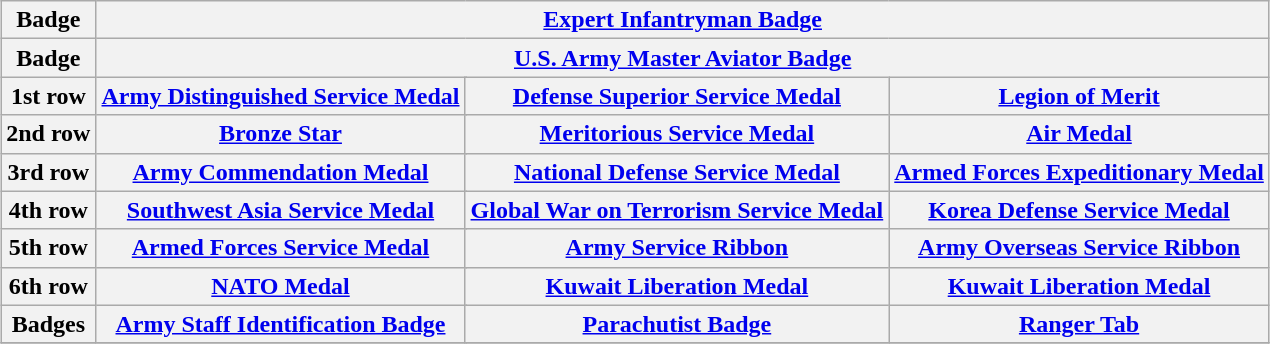<table class="wikitable" style="margin:1em auto; text-align:center;">
<tr>
<th><strong>Badge</strong></th>
<th colspan="12"><a href='#'>Expert Infantryman Badge</a></th>
</tr>
<tr>
<th><strong>Badge</strong></th>
<th colspan="12"><a href='#'>U.S. Army Master Aviator Badge</a></th>
</tr>
<tr>
<th><strong>1st row</strong></th>
<th colspan="4"><a href='#'>Army Distinguished Service Medal</a></th>
<th colspan="4"><a href='#'>Defense Superior Service Medal</a></th>
<th colspan="4"><a href='#'>Legion of Merit</a> <br></th>
</tr>
<tr>
<th><strong>2nd row</strong></th>
<th colspan="4"><a href='#'>Bronze Star</a></th>
<th colspan="4"><a href='#'>Meritorious Service Medal</a> <br></th>
<th colspan="4"><a href='#'>Air Medal</a></th>
</tr>
<tr>
<th><strong>3rd row</strong></th>
<th colspan="4"><a href='#'>Army Commendation Medal</a> <br></th>
<th colspan="4"><a href='#'>National Defense Service Medal</a> <br></th>
<th colspan="4"><a href='#'>Armed Forces Expeditionary Medal</a></th>
</tr>
<tr>
<th><strong>4th row</strong></th>
<th colspan="4"><a href='#'>Southwest Asia Service Medal</a> <br></th>
<th colspan="4"><a href='#'>Global War on Terrorism Service Medal</a></th>
<th colspan="4"><a href='#'>Korea Defense Service Medal</a></th>
</tr>
<tr>
<th><strong>5th row</strong></th>
<th colspan="4"><a href='#'>Armed Forces Service Medal</a></th>
<th colspan="4"><a href='#'>Army Service Ribbon</a></th>
<th colspan="4"><a href='#'>Army Overseas Service Ribbon</a></th>
</tr>
<tr>
<th><strong>6th row</strong></th>
<th colspan="4"><a href='#'>NATO Medal</a> <br></th>
<th colspan="4"><a href='#'>Kuwait Liberation Medal</a> <br></th>
<th colspan="4"><a href='#'>Kuwait Liberation Medal</a> <br></th>
</tr>
<tr>
<th><strong>Badges</strong></th>
<th colspan="4"><a href='#'>Army Staff Identification Badge</a></th>
<th colspan="4"><a href='#'>Parachutist Badge</a></th>
<th colspan="4"><a href='#'>Ranger Tab</a></th>
</tr>
<tr>
</tr>
</table>
